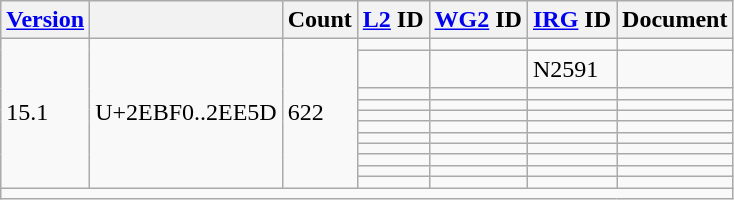<table class="wikitable collapsible sticky-header">
<tr>
<th><a href='#'>Version</a></th>
<th></th>
<th>Count</th>
<th><a href='#'>L2</a> ID</th>
<th><a href='#'>WG2</a> ID</th>
<th><a href='#'>IRG</a> ID</th>
<th>Document</th>
</tr>
<tr>
<td rowspan="11">15.1</td>
<td rowspan="11">U+2EBF0..2EE5D</td>
<td rowspan="11">622</td>
<td></td>
<td></td>
<td></td>
<td></td>
</tr>
<tr>
<td></td>
<td></td>
<td>N2591</td>
<td></td>
</tr>
<tr>
<td></td>
<td></td>
<td></td>
<td></td>
</tr>
<tr>
<td></td>
<td></td>
<td></td>
<td></td>
</tr>
<tr>
<td></td>
<td></td>
<td></td>
<td></td>
</tr>
<tr>
<td></td>
<td></td>
<td></td>
<td></td>
</tr>
<tr>
<td></td>
<td></td>
<td></td>
<td></td>
</tr>
<tr>
<td></td>
<td></td>
<td></td>
<td></td>
</tr>
<tr>
<td></td>
<td></td>
<td></td>
<td></td>
</tr>
<tr>
<td></td>
<td></td>
<td></td>
<td></td>
</tr>
<tr>
<td></td>
<td></td>
<td></td>
<td></td>
</tr>
<tr class="sortbottom">
<td colspan="7"></td>
</tr>
</table>
